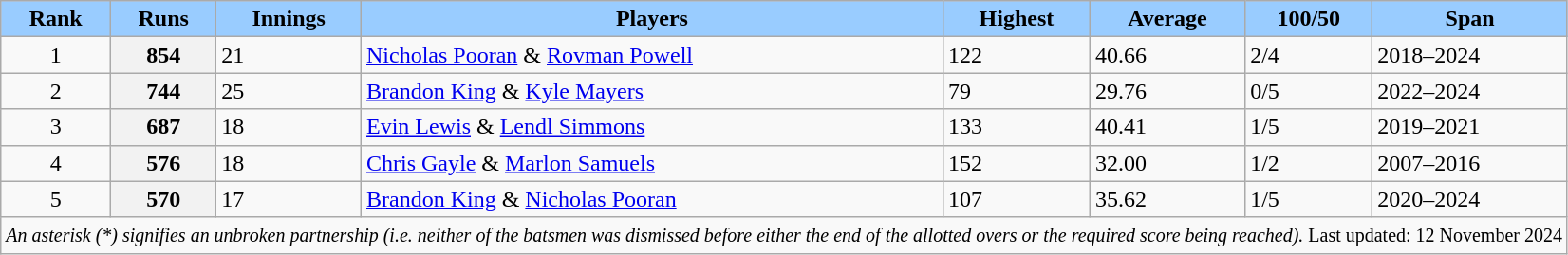<table class="wikitable sortable" style="text-align:centre;">
<tr style="background:#9cf;">
<th style="background:#9cf;" scope="col">Rank</th>
<th scope="col" style="background:#9cf;">Runs</th>
<th scope="col" style="background:#9cf;">Innings</th>
<th scope="col" style="background:#9cf;">Players</th>
<th scope="col" style="background:#9cf;">Highest</th>
<th scope="col" style="background:#9cf;">Average</th>
<th scope="col" style="background:#9cf;">100/50</th>
<th scope="col" style="background:#9cf;">Span</th>
</tr>
<tr>
<td align=center>1</td>
<th scope="row">854</th>
<td>21</td>
<td><a href='#'>Nicholas Pooran</a> & <a href='#'>Rovman Powell</a> </td>
<td>122</td>
<td>40.66</td>
<td>2/4</td>
<td>2018–2024</td>
</tr>
<tr>
<td align=center>2</td>
<th scope="row">744</th>
<td>25</td>
<td><a href='#'>Brandon King</a> & <a href='#'>Kyle Mayers</a> </td>
<td>79</td>
<td>29.76</td>
<td>0/5</td>
<td>2022–2024</td>
</tr>
<tr>
<td align=center>3</td>
<th scope="row">687</th>
<td>18</td>
<td><a href='#'>Evin Lewis</a> & <a href='#'>Lendl Simmons</a></td>
<td>133</td>
<td>40.41</td>
<td>1/5</td>
<td>2019–2021</td>
</tr>
<tr>
<td align=center>4</td>
<th scope="row">576</th>
<td>18</td>
<td><a href='#'>Chris Gayle</a> & <a href='#'>Marlon Samuels</a></td>
<td>152</td>
<td>32.00</td>
<td>1/2</td>
<td>2007–2016</td>
</tr>
<tr>
<td align=center>5</td>
<th scope="row">570</th>
<td>17</td>
<td><a href='#'>Brandon King</a> & <a href='#'>Nicholas Pooran</a> </td>
<td>107</td>
<td>35.62</td>
<td>1/5</td>
<td>2020–2024</td>
</tr>
<tr class="sortbottom">
<td scope="row" colspan=9><small> <em>An asterisk (*) signifies an unbroken partnership (i.e. neither of the batsmen was dismissed before either the end of the allotted overs or the required score being reached).</em> Last updated: 12 November 2024</small></td>
</tr>
</table>
